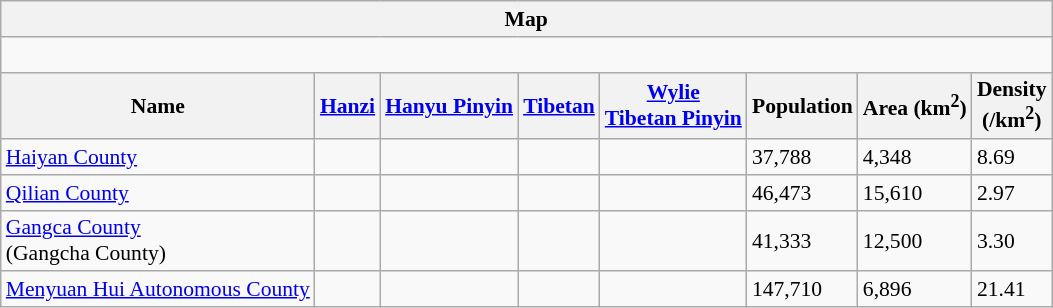<table class="wikitable"  style="font-size:90%;" align=center>
<tr>
<th colspan="9" align="center">Map</th>
</tr>
<tr>
<td colspan="9" align="center"><div><br> 





</div></td>
</tr>
<tr>
<th>Name</th>
<th><a href='#'>Hanzi</a></th>
<th><a href='#'>Hanyu Pinyin</a></th>
<th><a href='#'>Tibetan</a></th>
<th><a href='#'>Wylie</a><br><a href='#'>Tibetan Pinyin</a></th>
<th>Population<br></th>
<th>Area (km<sup>2</sup>)</th>
<th>Density<br>(/km<sup>2</sup>)</th>
</tr>
<tr>
<td><a href='#'>Haiyan County</a></td>
<td></td>
<td></td>
<td></td>
<td><br></td>
<td>37,788</td>
<td>4,348</td>
<td>8.69</td>
</tr>
<tr>
<td><a href='#'>Qilian County</a></td>
<td></td>
<td></td>
<td></td>
<td><br></td>
<td>46,473</td>
<td>15,610</td>
<td>2.97</td>
</tr>
<tr>
<td><a href='#'>Gangca County</a><br>(Gangcha County)</td>
<td></td>
<td></td>
<td></td>
<td><br></td>
<td>41,333</td>
<td>12,500</td>
<td>3.30</td>
</tr>
<tr>
<td><a href='#'>Menyuan Hui Autonomous County</a></td>
<td></td>
<td></td>
<td></td>
<td><br></td>
<td>147,710</td>
<td>6,896</td>
<td>21.41</td>
</tr>
</table>
